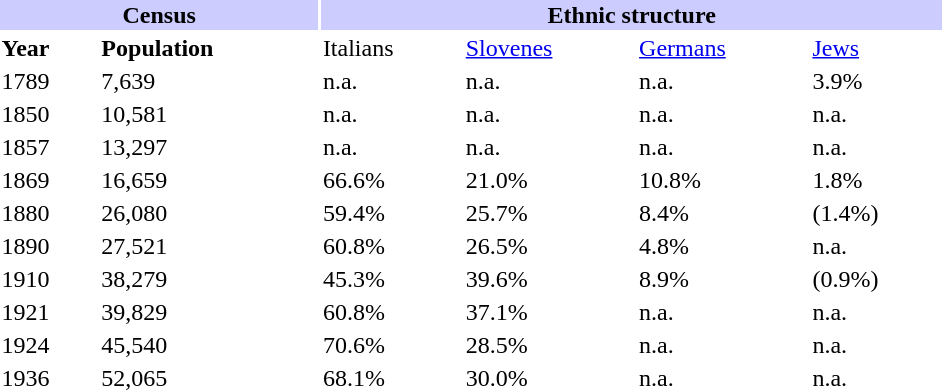<table class="toccolours" style="margin:0 1em; width:50%;">
<tr>
<th style="text-align:center; background:#ccf;" colspan="2"><strong>Census</strong></th>
<th style="text-align:center; background:#ccf;" colspan="5"><strong>Ethnic structure</strong></th>
</tr>
<tr>
<td><strong>Year</strong></td>
<td><strong>Population</strong></td>
<td>Italians</td>
<td><a href='#'>Slovenes</a></td>
<td><a href='#'>Germans</a></td>
<td><a href='#'>Jews</a></td>
</tr>
<tr>
<td>1789</td>
<td>7,639</td>
<td>n.a.</td>
<td>n.a.</td>
<td>n.a.</td>
<td>3.9%</td>
</tr>
<tr>
<td>1850</td>
<td>10,581</td>
<td>n.a.</td>
<td>n.a.</td>
<td>n.a.</td>
<td>n.a.</td>
</tr>
<tr>
<td>1857</td>
<td>13,297</td>
<td>n.a.</td>
<td>n.a.</td>
<td>n.a.</td>
<td>n.a.</td>
</tr>
<tr>
<td>1869</td>
<td>16,659</td>
<td>66.6%</td>
<td>21.0%</td>
<td>10.8%</td>
<td>1.8%</td>
</tr>
<tr>
<td>1880</td>
<td>26,080</td>
<td>59.4%</td>
<td>25.7%</td>
<td>8.4%</td>
<td>(1.4%)</td>
</tr>
<tr>
<td>1890</td>
<td>27,521</td>
<td>60.8%</td>
<td>26.5%</td>
<td>4.8%</td>
<td>n.a.</td>
</tr>
<tr>
<td>1910</td>
<td>38,279</td>
<td>45.3%</td>
<td>39.6%</td>
<td>8.9%</td>
<td>(0.9%)</td>
</tr>
<tr>
<td>1921</td>
<td>39,829</td>
<td>60.8%</td>
<td>37.1%</td>
<td>n.a.</td>
<td>n.a.</td>
</tr>
<tr>
<td>1924</td>
<td>45,540</td>
<td>70.6%</td>
<td>28.5%</td>
<td>n.a.</td>
<td>n.a.</td>
</tr>
<tr>
<td>1936</td>
<td>52,065</td>
<td>68.1%</td>
<td>30.0%</td>
<td>n.a.</td>
<td>n.a.</td>
</tr>
</table>
